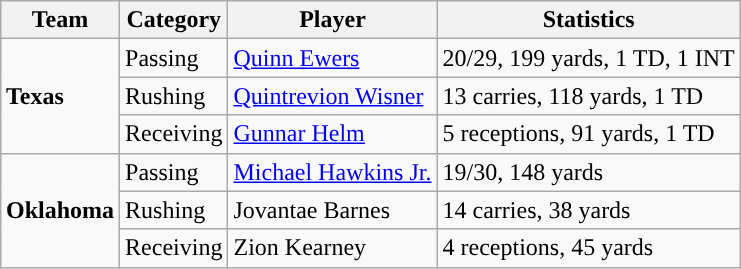<table class="wikitable" style="float: right;">
<tr>
<th>Team</th>
<th>Category</th>
<th>Player</th>
<th>Statistics</th>
</tr>
<tr>
<td rowspan=3><strong>Texas </strong></td>
<td>Passing</td>
<td><a href='#'>Quinn Ewers</a></td>
<td>20/29, 199 yards, 1 TD, 1 INT</td>
</tr>
<tr>
<td>Rushing</td>
<td><a href='#'>Quintrevion Wisner</a></td>
<td>13 carries, 118 yards, 1 TD</td>
</tr>
<tr>
<td>Receiving</td>
<td><a href='#'>Gunnar Helm</a></td>
<td>5 receptions, 91 yards, 1 TD</td>
</tr>
<tr>
<td rowspan=3><strong>Oklahoma </strong></td>
<td>Passing</td>
<td><a href='#'>Michael Hawkins Jr.</a></td>
<td>19/30, 148 yards</td>
</tr>
<tr>
<td>Rushing</td>
<td>Jovantae Barnes</td>
<td>14 carries, 38 yards</td>
</tr>
<tr>
<td>Receiving</td>
<td>Zion Kearney</td>
<td>4 receptions, 45 yards</td>
</tr>
</table>
